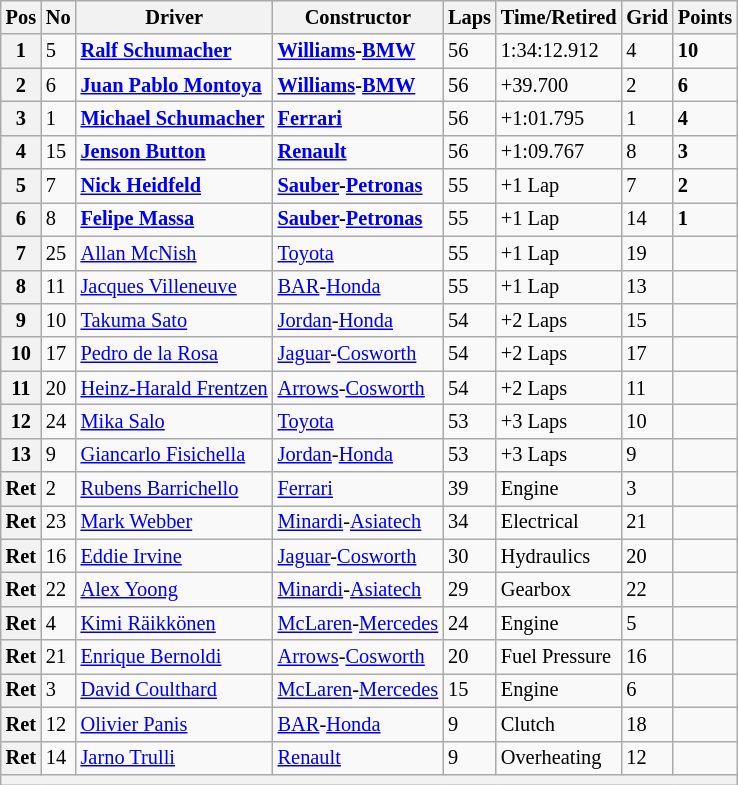<table class="wikitable" style="font-size:85%;">
<tr>
<th>Pos</th>
<th>No</th>
<th>Driver</th>
<th>Constructor</th>
<th>Laps</th>
<th>Time/Retired</th>
<th>Grid</th>
<th>Points</th>
</tr>
<tr>
<th>1</th>
<td>5</td>
<td> <strong><a href='#'>Ralf Schumacher</a></strong></td>
<td><strong><a href='#'>Williams</a>-<a href='#'>BMW</a></strong></td>
<td>56</td>
<td>1:34:12.912</td>
<td>4</td>
<td><strong>10</strong></td>
</tr>
<tr>
<th>2</th>
<td>6</td>
<td> <strong><a href='#'>Juan Pablo Montoya</a></strong></td>
<td><strong><a href='#'>Williams</a>-<a href='#'>BMW</a></strong></td>
<td>56</td>
<td>+39.700</td>
<td>2</td>
<td><strong>6</strong></td>
</tr>
<tr>
<th>3</th>
<td>1</td>
<td> <strong><a href='#'>Michael Schumacher</a></strong></td>
<td><strong><a href='#'>Ferrari</a></strong></td>
<td>56</td>
<td>+1:01.795</td>
<td>1</td>
<td><strong>4</strong></td>
</tr>
<tr>
<th>4</th>
<td>15</td>
<td> <strong><a href='#'>Jenson Button</a></strong></td>
<td><strong><a href='#'>Renault</a></strong></td>
<td>56</td>
<td>+1:09.767</td>
<td>8</td>
<td><strong>3</strong></td>
</tr>
<tr>
<th>5</th>
<td>7</td>
<td> <strong><a href='#'>Nick Heidfeld</a></strong></td>
<td><strong><a href='#'>Sauber</a>-<a href='#'>Petronas</a></strong></td>
<td>55</td>
<td>+1 Lap</td>
<td>7</td>
<td><strong>2</strong></td>
</tr>
<tr>
<th>6</th>
<td>8</td>
<td> <strong><a href='#'>Felipe Massa</a></strong></td>
<td><strong><a href='#'>Sauber</a>-<a href='#'>Petronas</a></strong></td>
<td>55</td>
<td>+1 Lap</td>
<td>14</td>
<td><strong>1</strong></td>
</tr>
<tr>
<th>7</th>
<td>25</td>
<td> <a href='#'>Allan McNish</a></td>
<td><a href='#'>Toyota</a></td>
<td>55</td>
<td>+1 Lap</td>
<td>19</td>
<td> </td>
</tr>
<tr>
<th>8</th>
<td>11</td>
<td> <a href='#'>Jacques Villeneuve</a></td>
<td><a href='#'>BAR</a>-<a href='#'>Honda</a></td>
<td>55</td>
<td>+1 Lap</td>
<td>13</td>
<td> </td>
</tr>
<tr>
<th>9</th>
<td>10</td>
<td> <a href='#'>Takuma Sato</a></td>
<td><a href='#'>Jordan</a>-<a href='#'>Honda</a></td>
<td>54</td>
<td>+2 Laps</td>
<td>15</td>
<td> </td>
</tr>
<tr>
<th>10</th>
<td>17</td>
<td> <a href='#'>Pedro de la Rosa</a></td>
<td><a href='#'>Jaguar</a>-<a href='#'>Cosworth</a></td>
<td>54</td>
<td>+2 Laps</td>
<td>17</td>
<td> </td>
</tr>
<tr>
<th>11</th>
<td>20</td>
<td> <a href='#'>Heinz-Harald Frentzen</a></td>
<td><a href='#'>Arrows</a>-<a href='#'>Cosworth</a></td>
<td>54</td>
<td>+2 Laps</td>
<td>11</td>
<td> </td>
</tr>
<tr>
<th>12</th>
<td>24</td>
<td> <a href='#'>Mika Salo</a></td>
<td><a href='#'>Toyota</a></td>
<td>53</td>
<td>+3 Laps</td>
<td>10</td>
<td> </td>
</tr>
<tr>
<th>13</th>
<td>9</td>
<td> <a href='#'>Giancarlo Fisichella</a></td>
<td><a href='#'>Jordan</a>-<a href='#'>Honda</a></td>
<td>53</td>
<td>+3 Laps</td>
<td>9</td>
<td> </td>
</tr>
<tr>
<th>Ret</th>
<td>2</td>
<td> <a href='#'>Rubens Barrichello</a></td>
<td><a href='#'>Ferrari</a></td>
<td>39</td>
<td>Engine</td>
<td>3</td>
<td> </td>
</tr>
<tr>
<th>Ret</th>
<td>23</td>
<td> <a href='#'>Mark Webber</a></td>
<td><a href='#'>Minardi</a>-<a href='#'>Asiatech</a></td>
<td>34</td>
<td>Electrical</td>
<td>21</td>
<td> </td>
</tr>
<tr>
<th>Ret</th>
<td>16</td>
<td> <a href='#'>Eddie Irvine</a></td>
<td><a href='#'>Jaguar</a>-<a href='#'>Cosworth</a></td>
<td>30</td>
<td>Hydraulics</td>
<td>20</td>
<td> </td>
</tr>
<tr>
<th>Ret</th>
<td>22</td>
<td> <a href='#'>Alex Yoong</a></td>
<td><a href='#'>Minardi</a>-<a href='#'>Asiatech</a></td>
<td>29</td>
<td>Gearbox</td>
<td>22</td>
<td> </td>
</tr>
<tr>
<th>Ret</th>
<td>4</td>
<td> <a href='#'>Kimi Räikkönen</a></td>
<td><a href='#'>McLaren</a>-<a href='#'>Mercedes</a></td>
<td>24</td>
<td>Engine</td>
<td>5</td>
<td> </td>
</tr>
<tr>
<th>Ret</th>
<td>21</td>
<td> <a href='#'>Enrique Bernoldi</a></td>
<td><a href='#'>Arrows</a>-<a href='#'>Cosworth</a></td>
<td>20</td>
<td>Fuel Pressure</td>
<td>16</td>
<td> </td>
</tr>
<tr>
<th>Ret</th>
<td>3</td>
<td> <a href='#'>David Coulthard</a></td>
<td><a href='#'>McLaren</a>-<a href='#'>Mercedes</a></td>
<td>15</td>
<td>Engine</td>
<td>6</td>
<td> </td>
</tr>
<tr>
<th>Ret</th>
<td>12</td>
<td> <a href='#'>Olivier Panis</a></td>
<td><a href='#'>BAR</a>-<a href='#'>Honda</a></td>
<td>9</td>
<td>Clutch</td>
<td>18</td>
<td> </td>
</tr>
<tr>
<th>Ret</th>
<td>14</td>
<td> <a href='#'>Jarno Trulli</a></td>
<td><a href='#'>Renault</a></td>
<td>9</td>
<td>Overheating</td>
<td>12</td>
<td> </td>
</tr>
<tr>
<th colspan="8"></th>
</tr>
</table>
